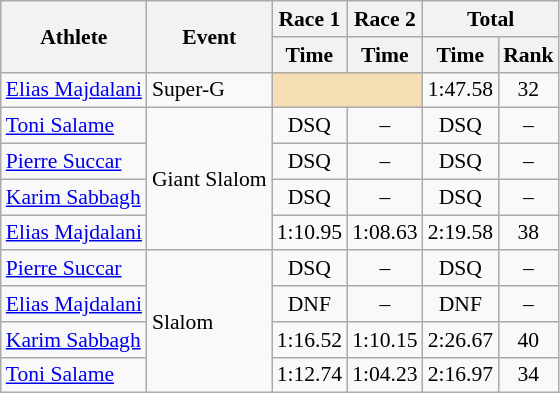<table class="wikitable" style="font-size:90%">
<tr>
<th rowspan="2">Athlete</th>
<th rowspan="2">Event</th>
<th>Race 1</th>
<th>Race 2</th>
<th colspan="2">Total</th>
</tr>
<tr>
<th>Time</th>
<th>Time</th>
<th>Time</th>
<th>Rank</th>
</tr>
<tr>
<td><a href='#'>Elias Majdalani</a></td>
<td>Super-G</td>
<td colspan="2" bgcolor="wheat"></td>
<td align="center">1:47.58</td>
<td align="center">32</td>
</tr>
<tr>
<td><a href='#'>Toni Salame</a></td>
<td rowspan="4">Giant Slalom</td>
<td align="center">DSQ</td>
<td align="center">–</td>
<td align="center">DSQ</td>
<td align="center">–</td>
</tr>
<tr>
<td><a href='#'>Pierre Succar</a></td>
<td align="center">DSQ</td>
<td align="center">–</td>
<td align="center">DSQ</td>
<td align="center">–</td>
</tr>
<tr>
<td><a href='#'>Karim Sabbagh</a></td>
<td align="center">DSQ</td>
<td align="center">–</td>
<td align="center">DSQ</td>
<td align="center">–</td>
</tr>
<tr>
<td><a href='#'>Elias Majdalani</a></td>
<td align="center">1:10.95</td>
<td align="center">1:08.63</td>
<td align="center">2:19.58</td>
<td align="center">38</td>
</tr>
<tr>
<td><a href='#'>Pierre Succar</a></td>
<td rowspan="4">Slalom</td>
<td align="center">DSQ</td>
<td align="center">–</td>
<td align="center">DSQ</td>
<td align="center">–</td>
</tr>
<tr>
<td><a href='#'>Elias Majdalani</a></td>
<td align="center">DNF</td>
<td align="center">–</td>
<td align="center">DNF</td>
<td align="center">–</td>
</tr>
<tr>
<td><a href='#'>Karim Sabbagh</a></td>
<td align="center">1:16.52</td>
<td align="center">1:10.15</td>
<td align="center">2:26.67</td>
<td align="center">40</td>
</tr>
<tr>
<td><a href='#'>Toni Salame</a></td>
<td align="center">1:12.74</td>
<td align="center">1:04.23</td>
<td align="center">2:16.97</td>
<td align="center">34</td>
</tr>
</table>
